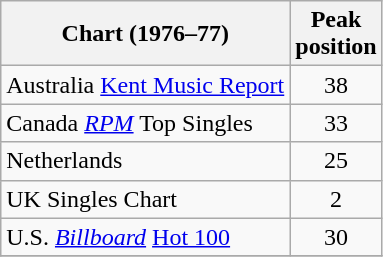<table class="wikitable sortable">
<tr>
<th align="left">Chart (1976–77)</th>
<th align="left">Peak<br>position</th>
</tr>
<tr>
<td>Australia <a href='#'>Kent Music Report</a></td>
<td style="text-align:center;">38</td>
</tr>
<tr>
<td>Canada <a href='#'><em>RPM</em></a> Top Singles</td>
<td style="text-align:center;">33</td>
</tr>
<tr>
<td>Netherlands</td>
<td style="text-align:center;">25</td>
</tr>
<tr>
<td>UK Singles Chart</td>
<td style="text-align:center;">2</td>
</tr>
<tr>
<td>U.S. <em><a href='#'>Billboard</a></em> <a href='#'>Hot 100</a></td>
<td style="text-align:center;">30</td>
</tr>
<tr>
</tr>
</table>
